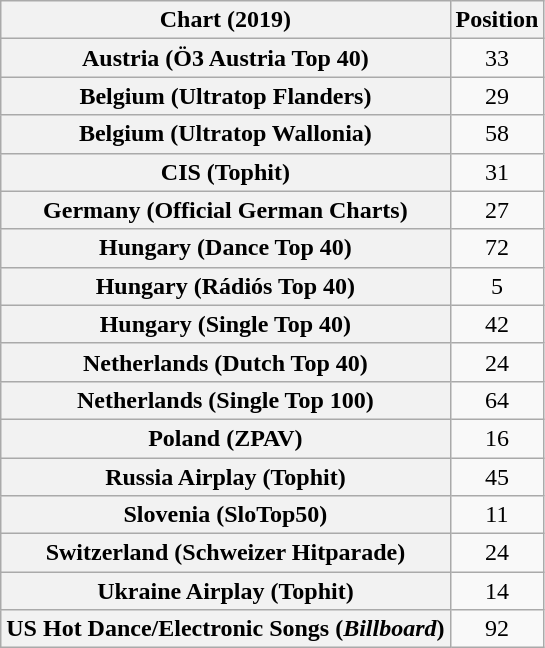<table class="wikitable sortable plainrowheaders" style="text-align:center">
<tr>
<th scope="col">Chart (2019)</th>
<th scope="col">Position</th>
</tr>
<tr>
<th scope="row">Austria (Ö3 Austria Top 40)</th>
<td>33</td>
</tr>
<tr>
<th scope="row">Belgium (Ultratop Flanders)</th>
<td>29</td>
</tr>
<tr>
<th scope="row">Belgium (Ultratop Wallonia)</th>
<td>58</td>
</tr>
<tr>
<th scope="row">CIS (Tophit)</th>
<td>31</td>
</tr>
<tr>
<th scope="row">Germany (Official German Charts)</th>
<td>27</td>
</tr>
<tr>
<th scope="row">Hungary (Dance Top 40)</th>
<td>72</td>
</tr>
<tr>
<th scope="row">Hungary (Rádiós Top 40)</th>
<td>5</td>
</tr>
<tr>
<th scope="row">Hungary (Single Top 40)</th>
<td>42</td>
</tr>
<tr>
<th scope="row">Netherlands (Dutch Top 40)</th>
<td>24</td>
</tr>
<tr>
<th scope="row">Netherlands (Single Top 100)</th>
<td>64</td>
</tr>
<tr>
<th scope="row">Poland (ZPAV)</th>
<td>16</td>
</tr>
<tr>
<th scope="row">Russia Airplay (Tophit)</th>
<td>45</td>
</tr>
<tr>
<th scope="row">Slovenia (SloTop50)</th>
<td>11</td>
</tr>
<tr>
<th scope="row">Switzerland (Schweizer Hitparade)</th>
<td>24</td>
</tr>
<tr>
<th scope="row">Ukraine Airplay (Tophit)</th>
<td>14</td>
</tr>
<tr>
<th scope="row">US Hot Dance/Electronic Songs (<em>Billboard</em>)</th>
<td>92</td>
</tr>
</table>
